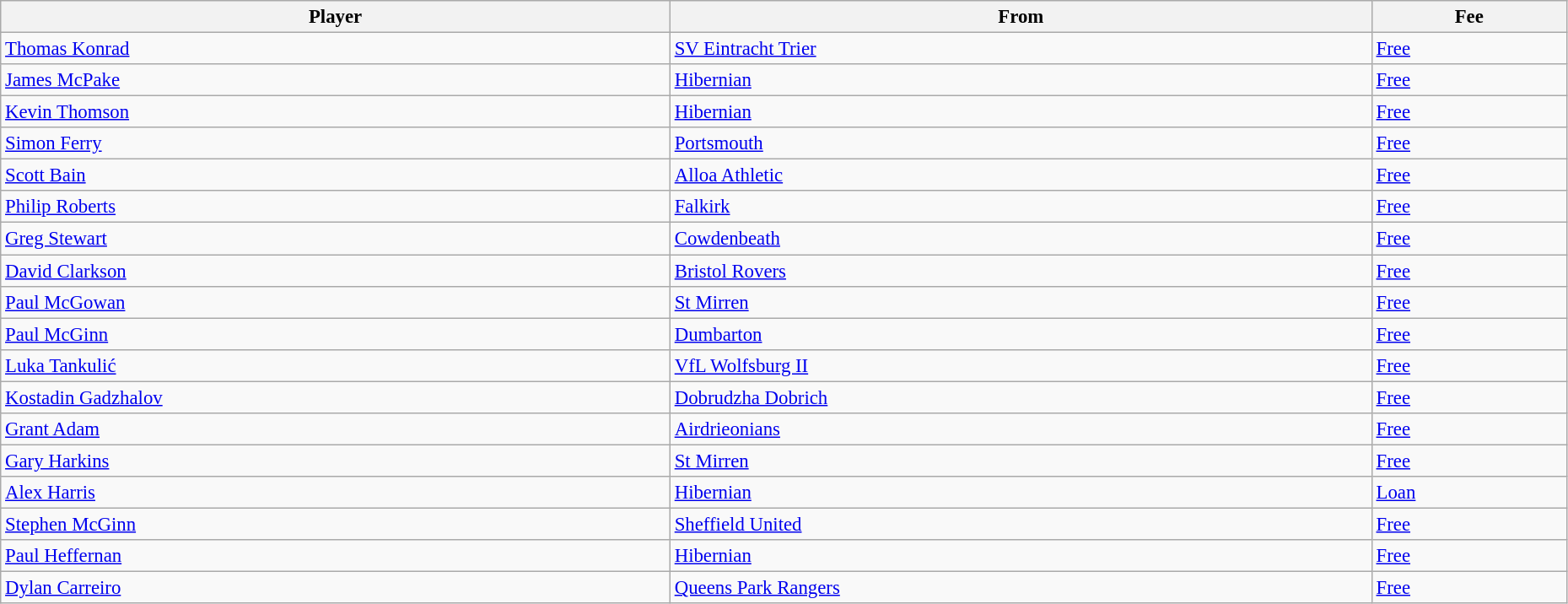<table class="wikitable" style="text-align:center; font-size:95%;width:98%; text-align:left">
<tr>
<th>Player</th>
<th>From</th>
<th>Fee</th>
</tr>
<tr>
<td> <a href='#'>Thomas Konrad</a></td>
<td> <a href='#'>SV Eintracht Trier</a></td>
<td><a href='#'>Free</a></td>
</tr>
<tr>
<td> <a href='#'>James McPake</a></td>
<td> <a href='#'>Hibernian</a></td>
<td><a href='#'>Free</a></td>
</tr>
<tr>
<td> <a href='#'>Kevin Thomson</a></td>
<td> <a href='#'>Hibernian</a></td>
<td><a href='#'>Free</a></td>
</tr>
<tr>
<td> <a href='#'>Simon Ferry</a></td>
<td> <a href='#'>Portsmouth</a></td>
<td><a href='#'>Free</a></td>
</tr>
<tr>
<td> <a href='#'>Scott Bain</a></td>
<td> <a href='#'>Alloa Athletic</a></td>
<td><a href='#'>Free</a></td>
</tr>
<tr>
<td> <a href='#'>Philip Roberts</a></td>
<td> <a href='#'>Falkirk</a></td>
<td><a href='#'>Free</a></td>
</tr>
<tr>
<td> <a href='#'>Greg Stewart</a></td>
<td> <a href='#'>Cowdenbeath</a></td>
<td><a href='#'>Free</a></td>
</tr>
<tr>
<td> <a href='#'>David Clarkson</a></td>
<td> <a href='#'>Bristol Rovers</a></td>
<td><a href='#'>Free</a></td>
</tr>
<tr>
<td> <a href='#'>Paul McGowan</a></td>
<td> <a href='#'>St Mirren</a></td>
<td><a href='#'>Free</a></td>
</tr>
<tr>
<td> <a href='#'>Paul McGinn</a></td>
<td> <a href='#'>Dumbarton</a></td>
<td><a href='#'>Free</a></td>
</tr>
<tr>
<td> <a href='#'>Luka Tankulić</a></td>
<td> <a href='#'>VfL Wolfsburg II</a></td>
<td><a href='#'>Free</a></td>
</tr>
<tr>
<td> <a href='#'>Kostadin Gadzhalov</a></td>
<td> <a href='#'>Dobrudzha Dobrich</a></td>
<td><a href='#'>Free</a></td>
</tr>
<tr>
<td> <a href='#'>Grant Adam</a></td>
<td> <a href='#'>Airdrieonians</a></td>
<td><a href='#'>Free</a></td>
</tr>
<tr>
<td> <a href='#'>Gary Harkins</a></td>
<td> <a href='#'>St Mirren</a></td>
<td><a href='#'>Free</a></td>
</tr>
<tr>
<td> <a href='#'>Alex Harris</a></td>
<td> <a href='#'>Hibernian</a></td>
<td><a href='#'>Loan</a></td>
</tr>
<tr>
<td> <a href='#'>Stephen McGinn</a></td>
<td> <a href='#'>Sheffield United</a></td>
<td><a href='#'>Free</a></td>
</tr>
<tr>
<td> <a href='#'>Paul Heffernan</a></td>
<td> <a href='#'>Hibernian</a></td>
<td><a href='#'>Free</a></td>
</tr>
<tr>
<td> <a href='#'>Dylan Carreiro</a></td>
<td> <a href='#'>Queens Park Rangers</a></td>
<td><a href='#'>Free</a></td>
</tr>
</table>
